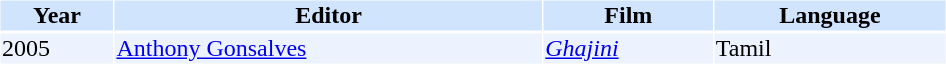<table cellspacing="1" cellpadding="1" border="0" width="50%">
<tr bgcolor="#d1e4fd">
<th>Year</th>
<th>Editor</th>
<th>Film</th>
<th>Language</th>
</tr>
<tr>
</tr>
<tr bgcolor=#edf3fe>
<td>2005</td>
<td><a href='#'>Anthony Gonsalves</a></td>
<td><em><a href='#'>Ghajini</a></em></td>
<td>Tamil</td>
</tr>
</table>
